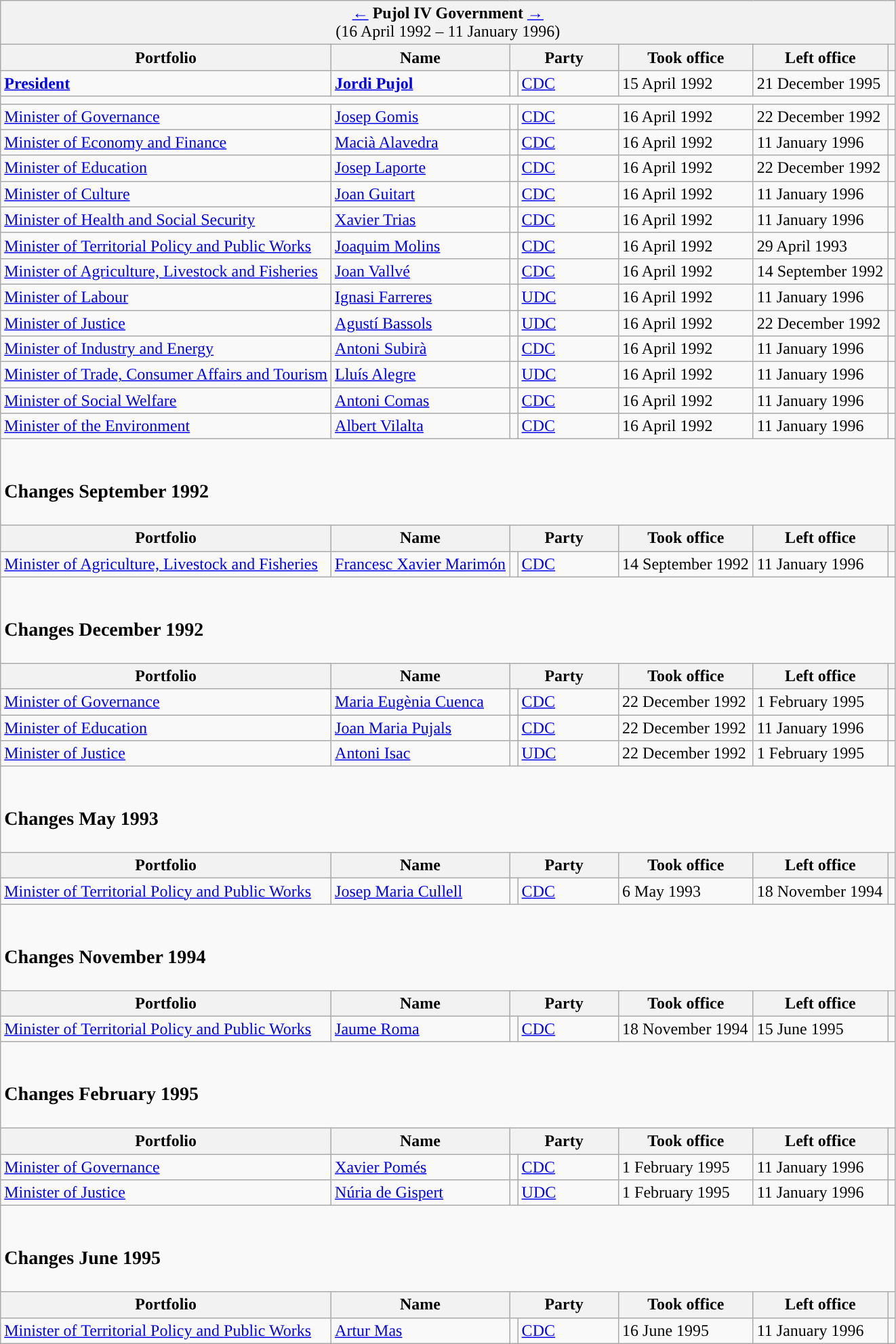<table class="wikitable">
<tr>
<td colspan="7" bgcolor="#F2F2F2" align="center"><a href='#'>←</a> <strong>Pujol IV Government</strong> <a href='#'>→</a><br>(16 April 1992 – 11 January 1996)</td>
</tr>
<tr>
<th>Portfolio</th>
<th>Name</th>
<th width="100px" colspan="2">Party</th>
<th width="125px">Took office</th>
<th width="125px">Left office</th>
<th></th>
</tr>
<tr>
<td><strong><a href='#'>President</a></strong></td>
<td><strong><a href='#'>Jordi Pujol</a></strong></td>
<td width="1" style="background-color:"></td>
<td><a href='#'>CDC</a></td>
<td>15 April 1992</td>
<td>21 December 1995</td>
<td align="center"></td>
</tr>
<tr>
<td colspan="7"></td>
</tr>
<tr>
<td><a href='#'>Minister of Governance</a></td>
<td><a href='#'>Josep Gomis</a></td>
<td style="background-color:"></td>
<td><a href='#'>CDC</a></td>
<td>16 April 1992</td>
<td>22 December 1992</td>
<td align="center"></td>
</tr>
<tr>
<td><a href='#'>Minister of Economy and Finance</a></td>
<td><a href='#'>Macià Alavedra</a></td>
<td style="background-color:"></td>
<td><a href='#'>CDC</a></td>
<td>16 April 1992</td>
<td>11 January 1996</td>
<td align="center"></td>
</tr>
<tr>
<td><a href='#'>Minister of Education</a></td>
<td><a href='#'>Josep Laporte</a></td>
<td style="background-color:"></td>
<td><a href='#'>CDC</a></td>
<td>16 April 1992</td>
<td>22 December 1992</td>
<td align="center"></td>
</tr>
<tr>
<td><a href='#'>Minister of Culture</a></td>
<td><a href='#'>Joan Guitart</a></td>
<td style="background-color:"></td>
<td><a href='#'>CDC</a></td>
<td>16 April 1992</td>
<td>11 January 1996</td>
<td align="center"></td>
</tr>
<tr>
<td><a href='#'>Minister of Health and Social Security</a></td>
<td><a href='#'>Xavier Trias</a></td>
<td style="background-color:"></td>
<td><a href='#'>CDC</a></td>
<td>16 April 1992</td>
<td>11 January 1996</td>
<td align="center"></td>
</tr>
<tr>
<td><a href='#'>Minister of Territorial Policy and Public Works</a></td>
<td><a href='#'>Joaquim Molins</a></td>
<td style="background-color:"></td>
<td><a href='#'>CDC</a></td>
<td>16 April 1992</td>
<td>29 April 1993</td>
<td align="center"></td>
</tr>
<tr>
<td><a href='#'>Minister of Agriculture, Livestock and Fisheries</a></td>
<td><a href='#'>Joan Vallvé</a></td>
<td style="background-color:"></td>
<td><a href='#'>CDC</a></td>
<td>16 April 1992</td>
<td>14 September 1992</td>
<td align="center"></td>
</tr>
<tr>
<td><a href='#'>Minister of Labour</a></td>
<td><a href='#'>Ignasi Farreres</a></td>
<td style="background-color:"></td>
<td><a href='#'>UDC</a></td>
<td>16 April 1992</td>
<td>11 January 1996</td>
<td align="center"></td>
</tr>
<tr>
<td><a href='#'>Minister of Justice</a></td>
<td><a href='#'>Agustí Bassols</a></td>
<td style="background-color:"></td>
<td><a href='#'>UDC</a></td>
<td>16 April 1992</td>
<td>22 December 1992</td>
<td align="center"></td>
</tr>
<tr>
<td><a href='#'>Minister of Industry and Energy</a></td>
<td><a href='#'>Antoni Subirà</a></td>
<td style="background-color:"></td>
<td><a href='#'>CDC</a></td>
<td>16 April 1992</td>
<td>11 January 1996</td>
<td align="center"></td>
</tr>
<tr>
<td><a href='#'>Minister of Trade, Consumer Affairs and Tourism</a></td>
<td><a href='#'>Lluís Alegre</a></td>
<td style="background-color:"></td>
<td><a href='#'>UDC</a></td>
<td>16 April 1992</td>
<td>11 January 1996</td>
<td align="center"></td>
</tr>
<tr>
<td><a href='#'>Minister of Social Welfare</a></td>
<td><a href='#'>Antoni Comas</a></td>
<td style="background-color:"></td>
<td><a href='#'>CDC</a></td>
<td>16 April 1992</td>
<td>11 January 1996</td>
<td align="center"></td>
</tr>
<tr>
<td><a href='#'>Minister of the Environment</a></td>
<td><a href='#'>Albert Vilalta</a></td>
<td style="background-color:"></td>
<td><a href='#'>CDC</a></td>
<td>16 April 1992</td>
<td>11 January 1996</td>
<td align="center"></td>
</tr>
<tr>
<td colspan="7"><br><h3>Changes September 1992</h3></td>
</tr>
<tr>
<th>Portfolio</th>
<th>Name</th>
<th colspan="2">Party</th>
<th>Took office</th>
<th>Left office</th>
<th></th>
</tr>
<tr>
<td><a href='#'>Minister of Agriculture, Livestock and Fisheries</a></td>
<td><a href='#'>Francesc Xavier Marimón</a></td>
<td style="background-color:"></td>
<td><a href='#'>CDC</a></td>
<td>14 September 1992</td>
<td>11 January 1996</td>
<td align="center"></td>
</tr>
<tr>
<td colspan="7"><br><h3>Changes December 1992</h3></td>
</tr>
<tr>
<th>Portfolio</th>
<th>Name</th>
<th colspan="2">Party</th>
<th>Took office</th>
<th>Left office</th>
<th></th>
</tr>
<tr>
<td><a href='#'>Minister of Governance</a></td>
<td><a href='#'>Maria Eugènia Cuenca</a></td>
<td style="background-color:"></td>
<td><a href='#'>CDC</a></td>
<td>22 December 1992</td>
<td>1 February 1995</td>
<td align="center"></td>
</tr>
<tr>
<td><a href='#'>Minister of Education</a></td>
<td><a href='#'>Joan Maria Pujals</a></td>
<td style="background-color:"></td>
<td><a href='#'>CDC</a></td>
<td>22 December 1992</td>
<td>11 January 1996</td>
<td align="center"></td>
</tr>
<tr>
<td><a href='#'>Minister of Justice</a></td>
<td><a href='#'>Antoni Isac</a></td>
<td style="background-color:"></td>
<td><a href='#'>UDC</a></td>
<td>22 December 1992</td>
<td>1 February 1995</td>
<td align="center"></td>
</tr>
<tr>
<td colspan="7"><br><h3>Changes May 1993</h3></td>
</tr>
<tr>
<th>Portfolio</th>
<th>Name</th>
<th colspan="2">Party</th>
<th>Took office</th>
<th>Left office</th>
<th></th>
</tr>
<tr>
<td><a href='#'>Minister of Territorial Policy and Public Works</a></td>
<td><a href='#'>Josep Maria Cullell</a></td>
<td style="background-color:"></td>
<td><a href='#'>CDC</a></td>
<td>6 May 1993</td>
<td>18 November 1994</td>
<td align="center"></td>
</tr>
<tr>
<td colspan="7"><br><h3>Changes November 1994</h3></td>
</tr>
<tr>
<th>Portfolio</th>
<th>Name</th>
<th colspan="2">Party</th>
<th>Took office</th>
<th>Left office</th>
<th></th>
</tr>
<tr>
<td><a href='#'>Minister of Territorial Policy and Public Works</a></td>
<td><a href='#'>Jaume Roma</a></td>
<td style="background-color:"></td>
<td><a href='#'>CDC</a></td>
<td>18 November 1994</td>
<td>15 June 1995</td>
<td align="center"></td>
</tr>
<tr>
<td colspan="7"><br><h3>Changes February 1995</h3></td>
</tr>
<tr>
<th>Portfolio</th>
<th>Name</th>
<th colspan="2">Party</th>
<th>Took office</th>
<th>Left office</th>
<th></th>
</tr>
<tr>
<td><a href='#'>Minister of Governance</a></td>
<td><a href='#'>Xavier Pomés</a></td>
<td style="background-color:"></td>
<td><a href='#'>CDC</a></td>
<td>1 February 1995</td>
<td>11 January 1996</td>
<td align="center"></td>
</tr>
<tr>
<td><a href='#'>Minister of Justice</a></td>
<td><a href='#'>Núria de Gispert</a></td>
<td style="background-color:"></td>
<td><a href='#'>UDC</a></td>
<td>1 February 1995</td>
<td>11 January 1996</td>
<td align="center"></td>
</tr>
<tr>
<td colspan="7"><br><h3>Changes June 1995</h3></td>
</tr>
<tr>
<th>Portfolio</th>
<th>Name</th>
<th colspan="2">Party</th>
<th>Took office</th>
<th>Left office</th>
<th></th>
</tr>
<tr>
<td><a href='#'>Minister of Territorial Policy and Public Works</a></td>
<td><a href='#'>Artur Mas</a></td>
<td style="background-color:"></td>
<td><a href='#'>CDC</a></td>
<td>16 June 1995</td>
<td>11 January 1996</td>
<td align="center"></td>
</tr>
</table>
